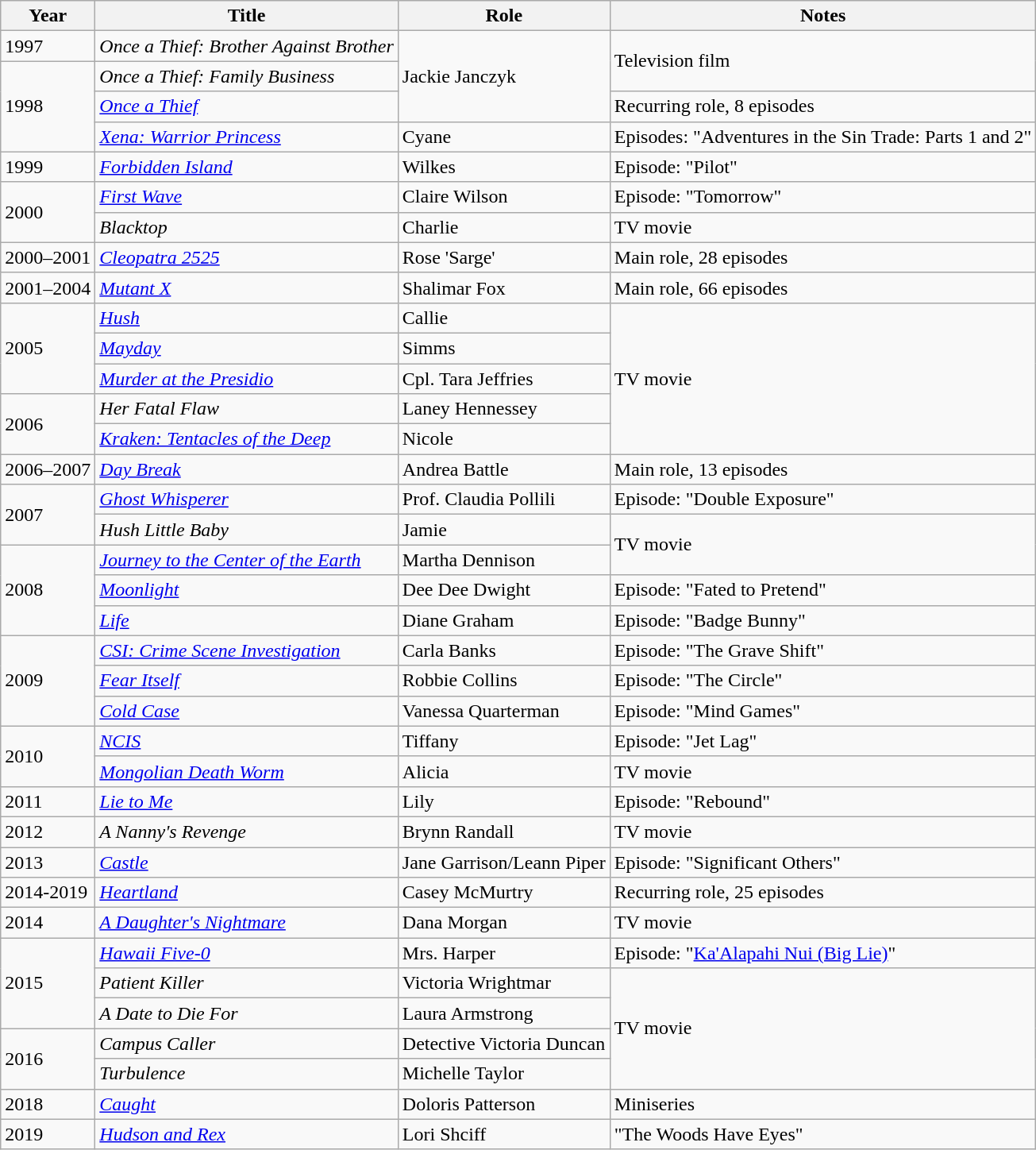<table class="wikitable sortable">
<tr>
<th>Year</th>
<th>Title</th>
<th>Role</th>
<th class="unsortable">Notes</th>
</tr>
<tr>
<td>1997</td>
<td><em>Once a Thief: Brother Against Brother</em></td>
<td rowspan=3>Jackie Janczyk</td>
<td rowspan=2>Television film</td>
</tr>
<tr>
<td rowspan=3>1998</td>
<td><em>Once a Thief: Family Business</em></td>
</tr>
<tr>
<td><em><a href='#'>Once a Thief</a></em></td>
<td>Recurring role, 8 episodes</td>
</tr>
<tr>
<td><em><a href='#'>Xena: Warrior Princess</a></em></td>
<td>Cyane</td>
<td>Episodes: "Adventures in the Sin Trade: Parts 1 and 2"</td>
</tr>
<tr>
<td>1999</td>
<td><em><a href='#'>Forbidden Island</a></em></td>
<td>Wilkes</td>
<td>Episode: "Pilot"</td>
</tr>
<tr>
<td rowspan=2>2000</td>
<td><em><a href='#'>First Wave</a></em></td>
<td>Claire Wilson</td>
<td>Episode: "Tomorrow"</td>
</tr>
<tr>
<td><em>Blacktop</em></td>
<td>Charlie</td>
<td>TV movie</td>
</tr>
<tr>
<td>2000–2001</td>
<td><em><a href='#'>Cleopatra 2525</a></em></td>
<td>Rose 'Sarge'</td>
<td>Main role, 28 episodes</td>
</tr>
<tr>
<td>2001–2004</td>
<td><em><a href='#'>Mutant X</a></em></td>
<td>Shalimar Fox</td>
<td>Main role, 66 episodes</td>
</tr>
<tr>
<td rowspan=3>2005</td>
<td><em><a href='#'>Hush</a></em></td>
<td>Callie</td>
<td rowspan=5>TV movie</td>
</tr>
<tr>
<td><em><a href='#'>Mayday</a></em></td>
<td>Simms</td>
</tr>
<tr>
<td><em><a href='#'>Murder at the Presidio</a></em></td>
<td>Cpl. Tara Jeffries</td>
</tr>
<tr>
<td rowspan=2>2006</td>
<td><em>Her Fatal Flaw</em></td>
<td>Laney Hennessey</td>
</tr>
<tr>
<td><em><a href='#'>Kraken: Tentacles of the Deep</a></em></td>
<td>Nicole</td>
</tr>
<tr>
<td>2006–2007</td>
<td><em><a href='#'>Day Break</a></em></td>
<td>Andrea Battle</td>
<td>Main role, 13 episodes</td>
</tr>
<tr>
<td rowspan=2>2007</td>
<td><em><a href='#'>Ghost Whisperer</a></em></td>
<td>Prof. Claudia Pollili</td>
<td>Episode: "Double Exposure"</td>
</tr>
<tr>
<td><em>Hush Little Baby</em></td>
<td>Jamie</td>
<td rowspan=2>TV movie</td>
</tr>
<tr>
<td rowspan=3>2008</td>
<td><em><a href='#'>Journey to the Center of the Earth</a></em></td>
<td>Martha Dennison</td>
</tr>
<tr>
<td><em><a href='#'>Moonlight</a></em></td>
<td>Dee Dee Dwight</td>
<td>Episode: "Fated to Pretend"</td>
</tr>
<tr>
<td><em><a href='#'>Life</a></em></td>
<td>Diane Graham</td>
<td>Episode: "Badge Bunny"</td>
</tr>
<tr>
<td rowspan=3>2009</td>
<td><em><a href='#'>CSI: Crime Scene Investigation</a></em></td>
<td>Carla Banks</td>
<td>Episode: "The Grave Shift"</td>
</tr>
<tr>
<td><em><a href='#'>Fear Itself</a></em></td>
<td>Robbie Collins</td>
<td>Episode: "The Circle"</td>
</tr>
<tr>
<td><em><a href='#'>Cold Case</a></em></td>
<td>Vanessa Quarterman</td>
<td>Episode: "Mind Games"</td>
</tr>
<tr>
<td rowspan=2>2010</td>
<td><em><a href='#'>NCIS</a></em></td>
<td>Tiffany</td>
<td>Episode: "Jet Lag"</td>
</tr>
<tr>
<td><em><a href='#'>Mongolian Death Worm</a></em></td>
<td>Alicia</td>
<td>TV movie</td>
</tr>
<tr>
<td>2011</td>
<td><em><a href='#'>Lie to Me</a></em></td>
<td>Lily</td>
<td>Episode: "Rebound"</td>
</tr>
<tr>
<td>2012</td>
<td data-sort-value="Nanny's Revenge, A"><em>A Nanny's Revenge</em></td>
<td>Brynn Randall</td>
<td>TV movie</td>
</tr>
<tr>
<td>2013</td>
<td><em><a href='#'>Castle</a></em></td>
<td>Jane Garrison/Leann Piper</td>
<td>Episode: "Significant Others"</td>
</tr>
<tr>
<td>2014-2019</td>
<td><em><a href='#'>Heartland</a></em></td>
<td>Casey McMurtry</td>
<td>Recurring role, 25 episodes</td>
</tr>
<tr>
<td>2014</td>
<td data-sort-value="Daughter's Nightmare, A"><em><a href='#'>A Daughter's Nightmare</a></em></td>
<td>Dana Morgan</td>
<td>TV movie</td>
</tr>
<tr>
<td rowspan=3>2015</td>
<td><em><a href='#'>Hawaii Five-0</a></em></td>
<td>Mrs. Harper</td>
<td>Episode: "<a href='#'>Ka'Alapahi Nui (Big Lie)</a>"</td>
</tr>
<tr>
<td><em>Patient Killer</em></td>
<td>Victoria Wrightmar</td>
<td rowspan=4>TV movie</td>
</tr>
<tr>
<td data-sort-value="Date to Die For, A"><em>A Date to Die For</em></td>
<td>Laura Armstrong</td>
</tr>
<tr>
<td rowspan=2>2016</td>
<td><em>Campus Caller</em></td>
<td>Detective Victoria Duncan</td>
</tr>
<tr>
<td><em>Turbulence</em></td>
<td>Michelle Taylor</td>
</tr>
<tr>
<td>2018</td>
<td><em><a href='#'>Caught</a></em></td>
<td>Doloris Patterson</td>
<td>Miniseries</td>
</tr>
<tr>
<td>2019</td>
<td><em><a href='#'>Hudson and Rex</a></em></td>
<td>Lori Shciff</td>
<td>"The Woods Have Eyes"</td>
</tr>
</table>
